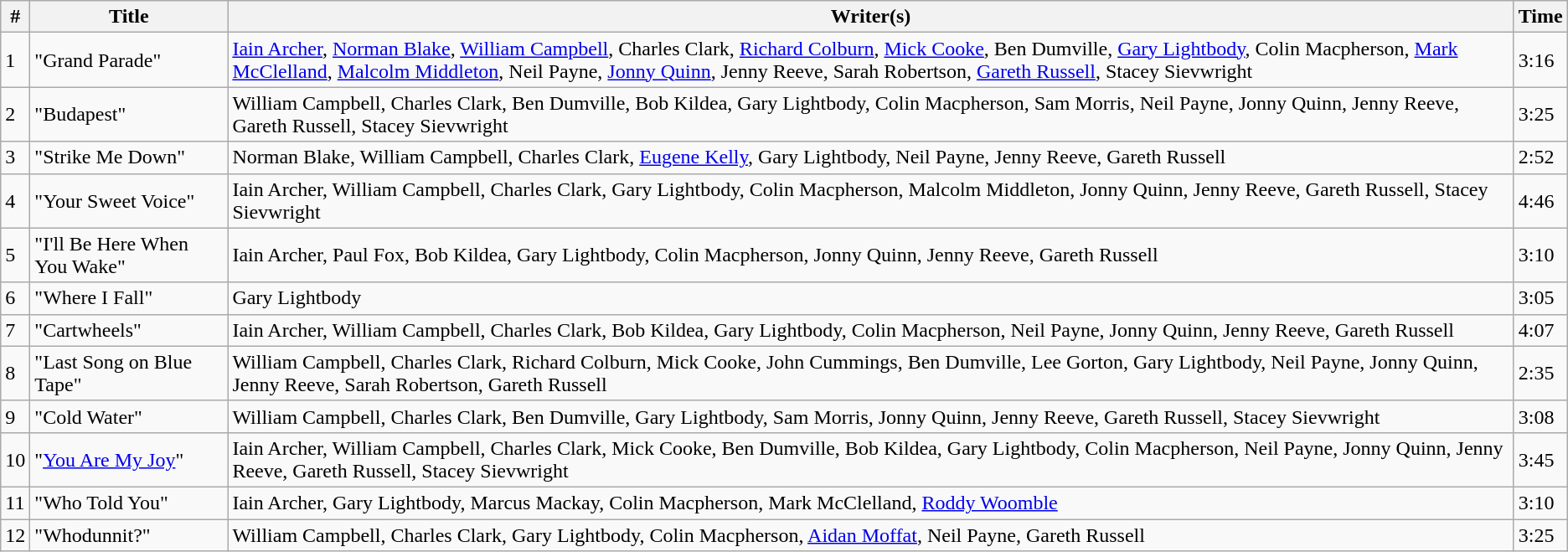<table class="wikitable">
<tr>
<th align="center">#</th>
<th align="center">Title</th>
<th align="center">Writer(s)</th>
<th align="center">Time</th>
</tr>
<tr>
<td>1</td>
<td>"Grand Parade"</td>
<td><a href='#'>Iain Archer</a>, <a href='#'>Norman Blake</a>, <a href='#'>William Campbell</a>, Charles Clark, <a href='#'>Richard Colburn</a>, <a href='#'>Mick Cooke</a>, Ben Dumville, <a href='#'>Gary Lightbody</a>, Colin Macpherson, <a href='#'>Mark McClelland</a>, <a href='#'>Malcolm Middleton</a>, Neil Payne, <a href='#'>Jonny Quinn</a>, Jenny Reeve, Sarah Robertson, <a href='#'>Gareth Russell</a>, Stacey Sievwright</td>
<td>3:16</td>
</tr>
<tr>
<td>2</td>
<td>"Budapest"</td>
<td>William Campbell, Charles Clark, Ben Dumville, Bob Kildea, Gary Lightbody, Colin Macpherson, Sam Morris, Neil Payne, Jonny Quinn, Jenny Reeve, Gareth Russell, Stacey Sievwright</td>
<td>3:25</td>
</tr>
<tr>
<td>3</td>
<td>"Strike Me Down"</td>
<td>Norman Blake, William Campbell, Charles Clark, <a href='#'>Eugene Kelly</a>, Gary Lightbody, Neil Payne, Jenny Reeve, Gareth Russell</td>
<td>2:52</td>
</tr>
<tr>
<td>4</td>
<td>"Your Sweet Voice"</td>
<td>Iain Archer, William Campbell, Charles Clark, Gary Lightbody, Colin Macpherson, Malcolm Middleton, Jonny Quinn, Jenny Reeve, Gareth Russell, Stacey Sievwright</td>
<td>4:46</td>
</tr>
<tr>
<td>5</td>
<td>"I'll Be Here When You Wake"</td>
<td>Iain Archer, Paul Fox, Bob Kildea, Gary Lightbody, Colin Macpherson, Jonny Quinn, Jenny Reeve, Gareth Russell</td>
<td>3:10</td>
</tr>
<tr>
<td>6</td>
<td>"Where I Fall"</td>
<td>Gary Lightbody</td>
<td>3:05</td>
</tr>
<tr>
<td>7</td>
<td>"Cartwheels"</td>
<td>Iain Archer, William Campbell, Charles Clark, Bob Kildea, Gary Lightbody, Colin Macpherson, Neil Payne, Jonny Quinn, Jenny Reeve, Gareth Russell</td>
<td>4:07</td>
</tr>
<tr>
<td>8</td>
<td>"Last Song on Blue Tape"</td>
<td>William Campbell, Charles Clark, Richard Colburn, Mick Cooke, John Cummings, Ben Dumville, Lee Gorton, Gary Lightbody, Neil Payne, Jonny Quinn, Jenny Reeve, Sarah Robertson, Gareth Russell</td>
<td>2:35</td>
</tr>
<tr>
<td>9</td>
<td>"Cold Water"</td>
<td>William Campbell, Charles Clark, Ben Dumville, Gary Lightbody, Sam Morris, Jonny Quinn, Jenny Reeve, Gareth Russell, Stacey Sievwright</td>
<td>3:08</td>
</tr>
<tr>
<td>10</td>
<td>"<a href='#'>You Are My Joy</a>"</td>
<td>Iain Archer, William Campbell, Charles Clark, Mick Cooke, Ben Dumville, Bob Kildea, Gary Lightbody, Colin Macpherson, Neil Payne, Jonny Quinn, Jenny Reeve, Gareth Russell, Stacey Sievwright</td>
<td>3:45</td>
</tr>
<tr>
<td>11</td>
<td>"Who Told You"</td>
<td>Iain Archer, Gary Lightbody, Marcus Mackay, Colin Macpherson, Mark McClelland, <a href='#'>Roddy Woomble</a></td>
<td>3:10</td>
</tr>
<tr>
<td>12</td>
<td>"Whodunnit?"</td>
<td>William Campbell, Charles Clark, Gary Lightbody, Colin Macpherson, <a href='#'>Aidan Moffat</a>, Neil Payne, Gareth Russell</td>
<td>3:25</td>
</tr>
</table>
